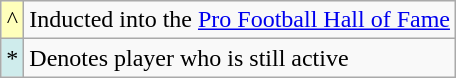<table class="wikitable">
<tr>
<td style="text-align:center; background:#ffb;">^</td>
<td>Inducted into the <a href='#'>Pro Football Hall of Fame</a></td>
</tr>
<tr>
<td style="text-align:center; background:#cfecec;">*</td>
<td>Denotes player who is still active</td>
</tr>
</table>
